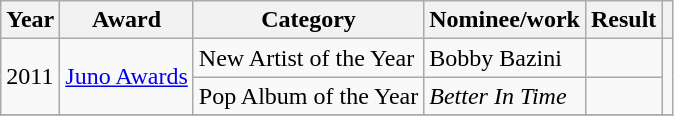<table class="wikitable">
<tr>
<th>Year</th>
<th>Award</th>
<th>Category</th>
<th>Nominee/work</th>
<th>Result</th>
<th></th>
</tr>
<tr>
<td rowspan="2">2011</td>
<td rowspan="2"><a href='#'>Juno Awards</a></td>
<td>New Artist of the Year</td>
<td>Bobby Bazini</td>
<td></td>
<td rowspan="2"></td>
</tr>
<tr>
<td>Pop Album of the Year</td>
<td><em>Better In Time</em></td>
<td></td>
</tr>
<tr>
</tr>
</table>
